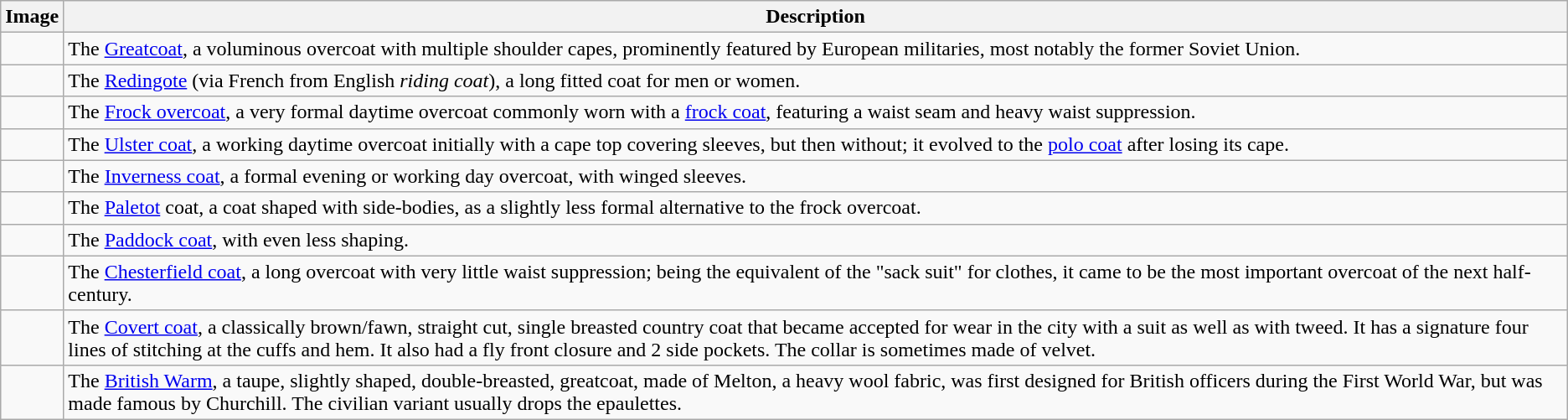<table class="wikitable">
<tr>
<th>Image</th>
<th>Description</th>
</tr>
<tr>
<td></td>
<td>The <a href='#'>Greatcoat</a>, a voluminous overcoat with multiple shoulder capes, prominently featured by European militaries, most notably the former Soviet Union.</td>
</tr>
<tr>
<td></td>
<td>The <a href='#'>Redingote</a> (via French from English <em>riding coat</em>), a long fitted coat for men or women.</td>
</tr>
<tr>
<td></td>
<td>The <a href='#'>Frock overcoat</a>, a very formal daytime overcoat commonly worn with a <a href='#'>frock coat</a>, featuring a waist seam and heavy waist suppression.</td>
</tr>
<tr>
<td></td>
<td>The <a href='#'>Ulster coat</a>, a working daytime overcoat initially with a cape top covering sleeves, but then without; it evolved to the <a href='#'>polo coat</a> after losing its cape.</td>
</tr>
<tr>
<td></td>
<td>The <a href='#'>Inverness coat</a>, a formal evening or working day overcoat, with winged sleeves.</td>
</tr>
<tr>
<td></td>
<td>The <a href='#'>Paletot</a> coat, a coat shaped with side-bodies, as a slightly less formal alternative to the frock overcoat.</td>
</tr>
<tr>
<td></td>
<td>The <a href='#'>Paddock coat</a>, with even less shaping.</td>
</tr>
<tr>
<td></td>
<td>The <a href='#'>Chesterfield coat</a>, a long overcoat with very little waist suppression; being the equivalent of the "sack suit" for clothes, it came to be the most important overcoat of the next half-century.</td>
</tr>
<tr>
<td></td>
<td>The <a href='#'>Covert coat</a>, a classically brown/fawn, straight cut, single breasted country coat that became accepted for wear in the city with a suit as well as with tweed. It has a signature four lines of stitching at the cuffs and hem. It also had a fly front closure and 2 side pockets. The collar is sometimes made of velvet.</td>
</tr>
<tr>
<td></td>
<td>The <a href='#'>British Warm</a>, a taupe, slightly shaped, double-breasted, greatcoat, made of Melton, a heavy wool fabric, was first designed for British officers during the First World War, but was made famous by Churchill. The civilian variant usually drops the epaulettes.</td>
</tr>
</table>
